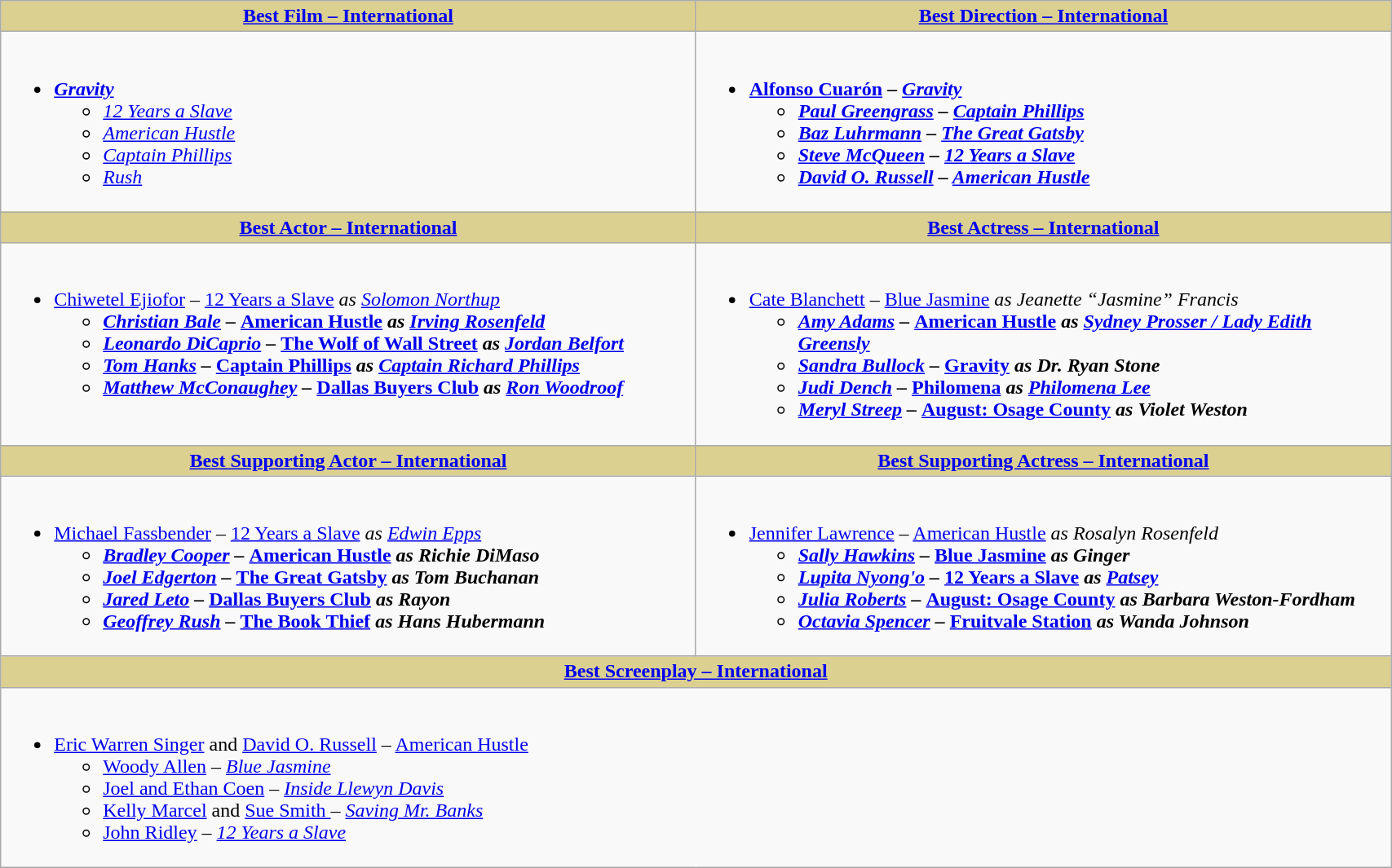<table class=wikitable width=90%" border="1" cellpadding="5" cellspacing="0" align="centre">
<tr>
<th style="background:#DBD090;width:50%"><a href='#'>Best Film – International</a></th>
<th style="background:#DBD090;width:50%" "><a href='#'>Best Direction – International</a></th>
</tr>
<tr>
<td valign="top"><br><ul><li><strong><em><a href='#'>Gravity</a></em></strong><ul><li><em><a href='#'>12 Years a Slave</a></em></li><li><em><a href='#'>American Hustle</a></em></li><li><em><a href='#'>Captain Phillips</a></em></li><li><em><a href='#'>Rush</a></em></li></ul></li></ul></td>
<td valign="top"><br><ul><li><strong><a href='#'>Alfonso Cuarón</a> – <em><a href='#'>Gravity</a><strong><em><ul><li><a href='#'>Paul Greengrass</a> – </em><a href='#'>Captain Phillips</a><em></li><li><a href='#'>Baz Luhrmann</a> – </em><a href='#'>The Great Gatsby</a><em></li><li><a href='#'>Steve McQueen</a> – </em><a href='#'>12 Years a Slave</a><em></li><li><a href='#'>David O. Russell</a> – </em><a href='#'>American Hustle</a><em></li></ul></li></ul></td>
</tr>
<tr>
<th style="background:#DBD090;width:50%" "><a href='#'>Best Actor – International</a></th>
<th style="background:#DBD090;width:50%" "><a href='#'>Best Actress – International</a></th>
</tr>
<tr>
<td valign="top"><br><ul><li></strong><a href='#'>Chiwetel Ejiofor</a> – </em><a href='#'>12 Years a Slave</a><em> as <a href='#'>Solomon Northup</a><strong><ul><li><a href='#'>Christian Bale</a> – </em><a href='#'>American Hustle</a><em> as <a href='#'>Irving Rosenfeld</a></li><li><a href='#'>Leonardo DiCaprio</a> – </em><a href='#'>The Wolf of Wall Street</a><em> as <a href='#'>Jordan Belfort</a></li><li><a href='#'>Tom Hanks</a> – </em><a href='#'>Captain Phillips</a><em> as <a href='#'>Captain Richard Phillips</a></li><li><a href='#'>Matthew McConaughey</a> – </em><a href='#'>Dallas Buyers Club</a><em> as <a href='#'>Ron Woodroof</a></li></ul></li></ul></td>
<td valign="top"><br><ul><li></strong><a href='#'>Cate Blanchett</a> – </em><a href='#'>Blue Jasmine</a><em> as Jeanette “Jasmine” Francis<strong><ul><li><a href='#'>Amy Adams</a> – </em><a href='#'>American Hustle</a><em> as <a href='#'>Sydney Prosser / Lady Edith Greensly</a></li><li><a href='#'>Sandra Bullock</a> – </em><a href='#'>Gravity</a><em> as Dr. Ryan Stone</li><li><a href='#'>Judi Dench</a> – </em><a href='#'>Philomena</a><em> as <a href='#'>Philomena Lee</a></li><li><a href='#'>Meryl Streep</a> – </em><a href='#'>August: Osage County</a><em> as Violet Weston</li></ul></li></ul></td>
</tr>
<tr>
<th style="background:#DBD090;width:50%" "><a href='#'>Best Supporting Actor – International</a></th>
<th style="background:#DBD090;width:50%" "><a href='#'>Best Supporting Actress – International</a></th>
</tr>
<tr>
<td valign="top"><br><ul><li></strong><a href='#'>Michael Fassbender</a> – </em><a href='#'>12 Years a Slave</a><em> as <a href='#'>Edwin Epps</a><strong><ul><li><a href='#'>Bradley Cooper</a> – </em><a href='#'>American Hustle</a><em> as Richie DiMaso</li><li><a href='#'>Joel Edgerton</a> – </em><a href='#'>The Great Gatsby</a><em> as Tom Buchanan</li><li><a href='#'>Jared Leto</a> – </em><a href='#'>Dallas Buyers Club</a><em> as Rayon</li><li><a href='#'>Geoffrey Rush</a> – </em><a href='#'>The Book Thief</a><em> as Hans Hubermann</li></ul></li></ul></td>
<td valign="top"><br><ul><li></strong><a href='#'>Jennifer Lawrence</a> – </em><a href='#'>American Hustle</a><em> as Rosalyn Rosenfeld<strong><ul><li><a href='#'>Sally Hawkins</a> – </em><a href='#'>Blue Jasmine</a><em> as Ginger</li><li><a href='#'>Lupita Nyong'o</a> – </em><a href='#'>12 Years a Slave</a><em> as <a href='#'>Patsey</a></li><li><a href='#'>Julia Roberts</a> – </em><a href='#'>August: Osage County</a><em> as Barbara Weston-Fordham</li><li><a href='#'>Octavia Spencer</a> – </em><a href='#'>Fruitvale Station</a><em> as Wanda Johnson</li></ul></li></ul></td>
</tr>
<tr>
<th colspan="2" style="background:#DBD090;width:50%" "><a href='#'>Best Screenplay – International</a></th>
</tr>
<tr>
<td colspan=2 valign="top"><br><ul><li></strong><a href='#'>Eric Warren Singer</a> and <a href='#'>David O. Russell</a> – </em><a href='#'>American Hustle</a></em></strong><ul><li><a href='#'>Woody Allen</a> – <em><a href='#'>Blue Jasmine</a></em></li><li><a href='#'>Joel and Ethan Coen</a> – <em><a href='#'>Inside Llewyn Davis</a></em></li><li><a href='#'>Kelly Marcel</a> and <a href='#'>Sue Smith </a>– <em><a href='#'>Saving Mr. Banks</a></em></li><li><a href='#'>John Ridley</a> – <em><a href='#'>12 Years a Slave</a></em></li></ul></li></ul></td>
</tr>
</table>
